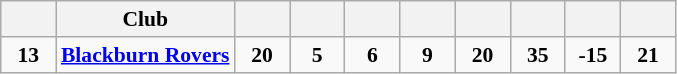<table class="wikitable" style="text-align:center;border:1px solid #AAAAAA;font-size:90%">
<tr>
<th width=30></th>
<th>Club</th>
<th width=30></th>
<th width=30></th>
<th width=30></th>
<th width=30></th>
<th width=30></th>
<th width=30></th>
<th width=30></th>
<th width=30></th>
</tr>
<tr>
<td><strong>13</strong></td>
<td align=left><strong><a href='#'>Blackburn Rovers</a></strong></td>
<td><strong>20</strong></td>
<td><strong>5</strong></td>
<td><strong>6</strong></td>
<td><strong>9</strong></td>
<td><strong>20</strong></td>
<td><strong>35</strong></td>
<td><strong>-15</strong></td>
<td><strong>21</strong></td>
</tr>
</table>
